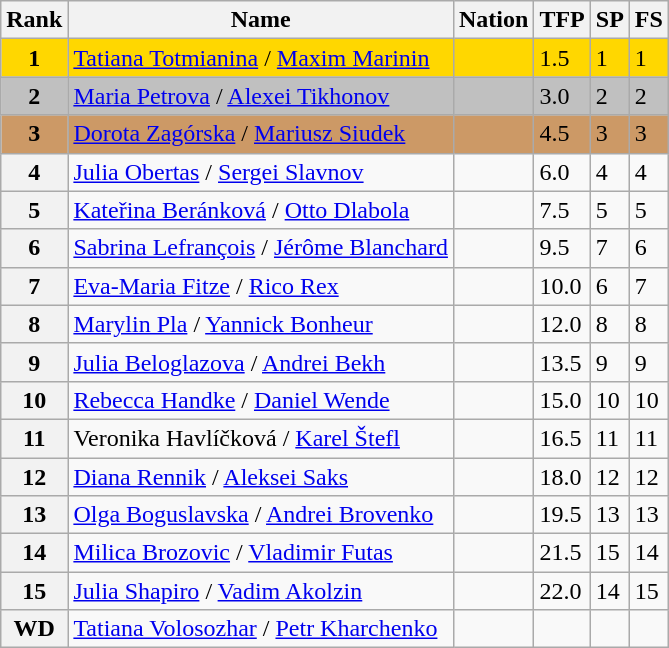<table class="wikitable">
<tr>
<th>Rank</th>
<th>Name</th>
<th>Nation</th>
<th>TFP</th>
<th>SP</th>
<th>FS</th>
</tr>
<tr bgcolor="gold">
<td align="center"><strong>1</strong></td>
<td><a href='#'>Tatiana Totmianina</a> / <a href='#'>Maxim Marinin</a></td>
<td></td>
<td>1.5</td>
<td>1</td>
<td>1</td>
</tr>
<tr bgcolor="silver">
<td align="center"><strong>2</strong></td>
<td><a href='#'>Maria Petrova</a> / <a href='#'>Alexei Tikhonov</a></td>
<td></td>
<td>3.0</td>
<td>2</td>
<td>2</td>
</tr>
<tr bgcolor="cc9966">
<td align="center"><strong>3</strong></td>
<td><a href='#'>Dorota Zagórska</a> / <a href='#'>Mariusz Siudek</a></td>
<td></td>
<td>4.5</td>
<td>3</td>
<td>3</td>
</tr>
<tr>
<th>4</th>
<td><a href='#'>Julia Obertas</a> / <a href='#'>Sergei Slavnov</a></td>
<td></td>
<td>6.0</td>
<td>4</td>
<td>4</td>
</tr>
<tr>
<th>5</th>
<td><a href='#'>Kateřina Beránková</a> / <a href='#'>Otto Dlabola</a></td>
<td></td>
<td>7.5</td>
<td>5</td>
<td>5</td>
</tr>
<tr>
<th>6</th>
<td><a href='#'>Sabrina Lefrançois</a> / <a href='#'>Jérôme Blanchard</a></td>
<td></td>
<td>9.5</td>
<td>7</td>
<td>6</td>
</tr>
<tr>
<th>7</th>
<td><a href='#'>Eva-Maria Fitze</a> / <a href='#'>Rico Rex</a></td>
<td></td>
<td>10.0</td>
<td>6</td>
<td>7</td>
</tr>
<tr>
<th>8</th>
<td><a href='#'>Marylin Pla</a> / <a href='#'>Yannick Bonheur</a></td>
<td></td>
<td>12.0</td>
<td>8</td>
<td>8</td>
</tr>
<tr>
<th>9</th>
<td><a href='#'>Julia Beloglazova</a> / <a href='#'>Andrei Bekh</a></td>
<td></td>
<td>13.5</td>
<td>9</td>
<td>9</td>
</tr>
<tr>
<th>10</th>
<td><a href='#'>Rebecca Handke</a> / <a href='#'>Daniel Wende</a></td>
<td></td>
<td>15.0</td>
<td>10</td>
<td>10</td>
</tr>
<tr>
<th>11</th>
<td>Veronika Havlíčková / <a href='#'>Karel Štefl</a></td>
<td></td>
<td>16.5</td>
<td>11</td>
<td>11</td>
</tr>
<tr>
<th>12</th>
<td><a href='#'>Diana Rennik</a> / <a href='#'>Aleksei Saks</a></td>
<td></td>
<td>18.0</td>
<td>12</td>
<td>12</td>
</tr>
<tr>
<th>13</th>
<td><a href='#'>Olga Boguslavska</a> / <a href='#'>Andrei Brovenko</a></td>
<td></td>
<td>19.5</td>
<td>13</td>
<td>13</td>
</tr>
<tr>
<th>14</th>
<td><a href='#'>Milica Brozovic</a> / <a href='#'>Vladimir Futas</a></td>
<td></td>
<td>21.5</td>
<td>15</td>
<td>14</td>
</tr>
<tr>
<th>15</th>
<td><a href='#'>Julia Shapiro</a> / <a href='#'>Vadim Akolzin</a></td>
<td></td>
<td>22.0</td>
<td>14</td>
<td>15</td>
</tr>
<tr>
<th>WD</th>
<td><a href='#'>Tatiana Volosozhar</a> / <a href='#'>Petr Kharchenko</a></td>
<td></td>
<td></td>
<td></td>
<td></td>
</tr>
</table>
